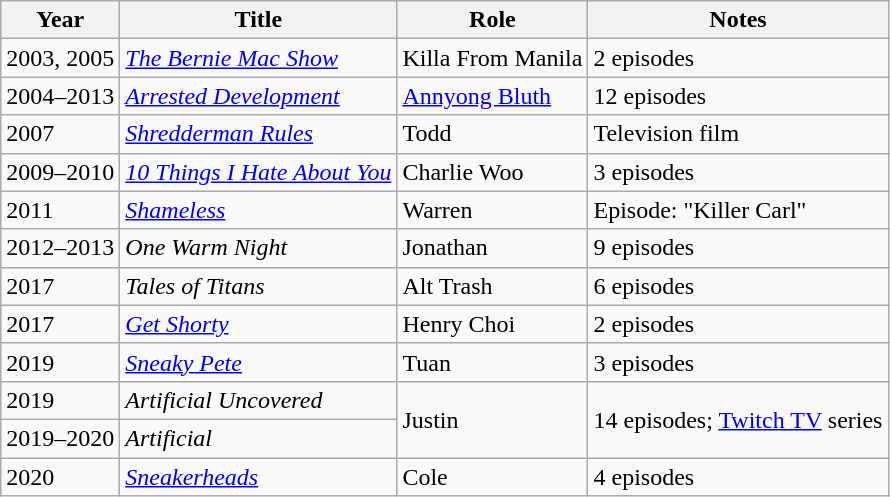<table class="wikitable">
<tr>
<th>Year</th>
<th>Title</th>
<th>Role</th>
<th>Notes</th>
</tr>
<tr>
<td>2003, 2005</td>
<td><em><a href='#'>The Bernie Mac Show</a></em></td>
<td>Killa From Manila</td>
<td>2 episodes</td>
</tr>
<tr>
<td>2004–2013</td>
<td><em><a href='#'>Arrested Development</a></em></td>
<td><a href='#'>Annyong Bluth</a></td>
<td>12 episodes</td>
</tr>
<tr>
<td>2007</td>
<td><em><a href='#'>Shredderman Rules</a></em></td>
<td>Todd</td>
<td>Television film</td>
</tr>
<tr>
<td>2009–2010</td>
<td><a href='#'><em>10 Things I Hate About You</em></a></td>
<td>Charlie Woo</td>
<td>3 episodes</td>
</tr>
<tr>
<td>2011</td>
<td><a href='#'><em>Shameless</em></a></td>
<td>Warren</td>
<td>Episode: "Killer Carl"</td>
</tr>
<tr>
<td>2012–2013</td>
<td><em>One Warm Night</em></td>
<td>Jonathan</td>
<td>9 episodes</td>
</tr>
<tr>
<td>2017</td>
<td><em>Tales of Titans</em></td>
<td>Alt Trash</td>
<td>6 episodes</td>
</tr>
<tr>
<td>2017</td>
<td><a href='#'><em>Get Shorty</em></a></td>
<td>Henry Choi</td>
<td>2 episodes</td>
</tr>
<tr>
<td>2019</td>
<td><em><a href='#'>Sneaky Pete</a></em></td>
<td>Tuan</td>
<td>3 episodes</td>
</tr>
<tr>
<td>2019</td>
<td><em>Artificial Uncovered</em></td>
<td rowspan="2">Justin</td>
<td rowspan="2">14 episodes; <a href='#'>Twitch TV</a> series</td>
</tr>
<tr>
<td>2019–2020</td>
<td><em>Artificial</em></td>
</tr>
<tr>
<td>2020</td>
<td><a href='#'><em>Sneakerheads</em></a></td>
<td>Cole</td>
<td>4 episodes</td>
</tr>
</table>
